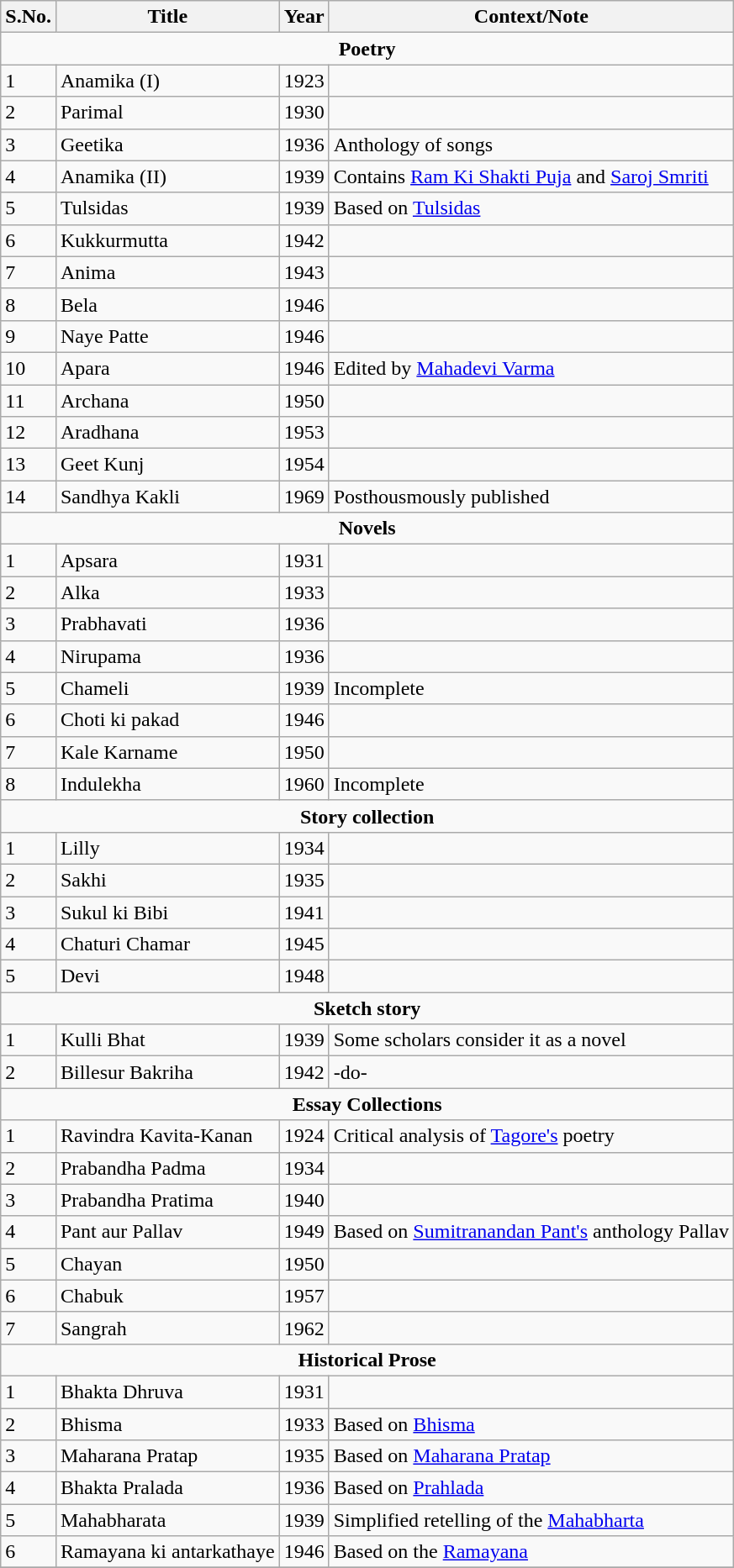<table class="wikitable sortable" border="1">
<tr>
<th scope="col"  class="unsortable">S.No.</th>
<th scope="col"  class="unsortable">Title</th>
<th scope="col"  class="unsortable">Year</th>
<th scope="col" class="unsortable">Context/Note</th>
</tr>
<tr>
<td colspan="4" style="text-align: center;"><strong>Poetry</strong></td>
</tr>
<tr>
<td>1</td>
<td>Anamika (I)</td>
<td>1923</td>
<td></td>
</tr>
<tr>
<td>2</td>
<td>Parimal</td>
<td>1930</td>
<td></td>
</tr>
<tr>
<td>3</td>
<td>Geetika</td>
<td>1936</td>
<td>Anthology of songs</td>
</tr>
<tr>
<td>4</td>
<td>Anamika (II)</td>
<td>1939</td>
<td>Contains <a href='#'>Ram Ki Shakti Puja</a> and <a href='#'>Saroj Smriti</a></td>
</tr>
<tr>
<td>5</td>
<td>Tulsidas</td>
<td>1939</td>
<td>Based on <a href='#'>Tulsidas</a></td>
</tr>
<tr>
<td>6</td>
<td>Kukkurmutta</td>
<td>1942</td>
<td></td>
</tr>
<tr>
<td>7</td>
<td>Anima</td>
<td>1943</td>
<td></td>
</tr>
<tr>
<td>8</td>
<td>Bela</td>
<td>1946</td>
<td></td>
</tr>
<tr>
<td>9</td>
<td>Naye Patte</td>
<td>1946</td>
<td></td>
</tr>
<tr>
<td>10</td>
<td>Apara</td>
<td>1946</td>
<td>Edited by <a href='#'>Mahadevi Varma</a></td>
</tr>
<tr>
<td>11</td>
<td>Archana</td>
<td>1950</td>
<td></td>
</tr>
<tr>
<td>12</td>
<td>Aradhana</td>
<td>1953</td>
<td></td>
</tr>
<tr>
<td>13</td>
<td>Geet Kunj</td>
<td>1954</td>
<td></td>
</tr>
<tr>
<td>14</td>
<td>Sandhya Kakli</td>
<td>1969</td>
<td>Posthousmously published</td>
</tr>
<tr>
<td colspan="4" style="text-align: center;"><strong>Novels</strong></td>
</tr>
<tr>
<td>1</td>
<td>Apsara</td>
<td>1931</td>
<td></td>
</tr>
<tr>
<td>2</td>
<td>Alka</td>
<td>1933</td>
<td></td>
</tr>
<tr>
<td>3</td>
<td>Prabhavati</td>
<td>1936</td>
<td></td>
</tr>
<tr>
<td>4</td>
<td>Nirupama</td>
<td>1936</td>
<td></td>
</tr>
<tr>
<td>5</td>
<td>Chameli</td>
<td>1939</td>
<td>Incomplete</td>
</tr>
<tr>
<td>6</td>
<td>Choti ki pakad</td>
<td>1946</td>
<td></td>
</tr>
<tr>
<td>7</td>
<td>Kale Karname</td>
<td>1950</td>
<td></td>
</tr>
<tr>
<td>8</td>
<td>Indulekha</td>
<td>1960</td>
<td>Incomplete</td>
</tr>
<tr>
<td colspan="4" style="text-align: center;"><strong>Story collection</strong></td>
</tr>
<tr>
<td>1</td>
<td>Lilly</td>
<td>1934</td>
<td></td>
</tr>
<tr>
<td>2</td>
<td>Sakhi</td>
<td>1935</td>
<td></td>
</tr>
<tr>
<td>3</td>
<td>Sukul ki Bibi</td>
<td>1941</td>
<td></td>
</tr>
<tr>
<td>4</td>
<td>Chaturi Chamar</td>
<td>1945</td>
<td></td>
</tr>
<tr>
<td>5</td>
<td>Devi</td>
<td>1948</td>
<td></td>
</tr>
<tr>
<td colspan="4" style="text-align: center;"><strong>Sketch story</strong></td>
</tr>
<tr>
<td>1</td>
<td>Kulli Bhat</td>
<td>1939</td>
<td>Some scholars consider it as a novel</td>
</tr>
<tr>
<td>2</td>
<td>Billesur Bakriha</td>
<td>1942</td>
<td>-do-</td>
</tr>
<tr>
<td colspan="4" style="text-align: center;"><strong>Essay Collections</strong></td>
</tr>
<tr>
<td>1</td>
<td>Ravindra Kavita-Kanan</td>
<td>1924</td>
<td>Critical analysis of <a href='#'>Tagore's</a> poetry</td>
</tr>
<tr>
<td>2</td>
<td>Prabandha Padma</td>
<td>1934</td>
<td></td>
</tr>
<tr>
<td>3</td>
<td>Prabandha Pratima</td>
<td>1940</td>
<td></td>
</tr>
<tr>
<td>4</td>
<td>Pant aur Pallav</td>
<td>1949</td>
<td>Based on <a href='#'>Sumitranandan Pant's</a> anthology Pallav</td>
</tr>
<tr>
<td>5</td>
<td>Chayan</td>
<td>1950</td>
<td></td>
</tr>
<tr>
<td>6</td>
<td>Chabuk</td>
<td>1957</td>
<td></td>
</tr>
<tr>
<td>7</td>
<td>Sangrah</td>
<td>1962</td>
<td></td>
</tr>
<tr>
<td colspan="4" style="text-align: center;"><strong>Historical Prose</strong></td>
</tr>
<tr>
<td>1</td>
<td>Bhakta Dhruva</td>
<td>1931</td>
<td></td>
</tr>
<tr>
<td>2</td>
<td>Bhisma</td>
<td>1933</td>
<td>Based on <a href='#'>Bhisma</a></td>
</tr>
<tr>
<td>3</td>
<td>Maharana Pratap</td>
<td>1935</td>
<td>Based on <a href='#'>Maharana Pratap</a></td>
</tr>
<tr>
<td>4</td>
<td>Bhakta Pralada</td>
<td>1936</td>
<td>Based on <a href='#'>Prahlada</a></td>
</tr>
<tr>
<td>5</td>
<td>Mahabharata</td>
<td>1939</td>
<td>Simplified retelling of the <a href='#'>Mahabharta</a></td>
</tr>
<tr>
<td>6</td>
<td>Ramayana ki antarkathaye</td>
<td>1946</td>
<td>Based on the <a href='#'>Ramayana</a></td>
</tr>
<tr>
</tr>
</table>
